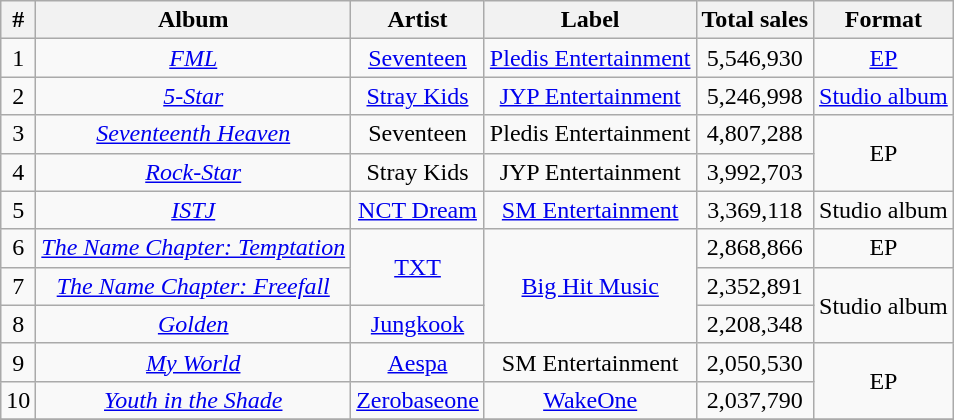<table class="wikitable" style="text-align: center">
<tr>
<th>#</th>
<th>Album</th>
<th>Artist</th>
<th>Label</th>
<th>Total sales</th>
<th>Format</th>
</tr>
<tr>
<td>1</td>
<td><em><a href='#'>FML</a></em></td>
<td><a href='#'>Seventeen</a></td>
<td><a href='#'>Pledis Entertainment</a></td>
<td>5,546,930</td>
<td><a href='#'>EP</a></td>
</tr>
<tr>
<td>2</td>
<td><em><a href='#'>5-Star</a></em></td>
<td><a href='#'>Stray Kids</a></td>
<td><a href='#'>JYP Entertainment</a></td>
<td>5,246,998</td>
<td><a href='#'>Studio album</a></td>
</tr>
<tr>
<td>3</td>
<td><em><a href='#'>Seventeenth Heaven</a></em></td>
<td>Seventeen</td>
<td>Pledis Entertainment</td>
<td>4,807,288</td>
<td rowspan="2">EP</td>
</tr>
<tr>
<td>4</td>
<td><em><a href='#'>Rock-Star</a></em></td>
<td>Stray Kids</td>
<td>JYP Entertainment</td>
<td>3,992,703</td>
</tr>
<tr>
<td>5</td>
<td><em><a href='#'>ISTJ</a></em></td>
<td><a href='#'>NCT Dream</a></td>
<td><a href='#'>SM Entertainment</a></td>
<td>3,369,118</td>
<td>Studio album</td>
</tr>
<tr>
<td>6</td>
<td><em><a href='#'>The Name Chapter: Temptation</a></em></td>
<td rowspan="2"><a href='#'>TXT</a></td>
<td rowspan="3"><a href='#'>Big Hit Music</a></td>
<td>2,868,866</td>
<td>EP</td>
</tr>
<tr>
<td>7</td>
<td><em><a href='#'>The Name Chapter: Freefall</a></em></td>
<td>2,352,891</td>
<td rowspan="2">Studio album</td>
</tr>
<tr>
<td>8</td>
<td><em><a href='#'>Golden</a></em></td>
<td><a href='#'>Jungkook</a></td>
<td>2,208,348</td>
</tr>
<tr>
<td>9</td>
<td><em><a href='#'>My World</a></em></td>
<td><a href='#'>Aespa</a></td>
<td>SM Entertainment</td>
<td>2,050,530</td>
<td rowspan="2">EP</td>
</tr>
<tr>
<td>10</td>
<td><em><a href='#'>Youth in the Shade</a></em></td>
<td><a href='#'>Zerobaseone</a></td>
<td><a href='#'>WakeOne</a></td>
<td>2,037,790</td>
</tr>
<tr>
</tr>
</table>
